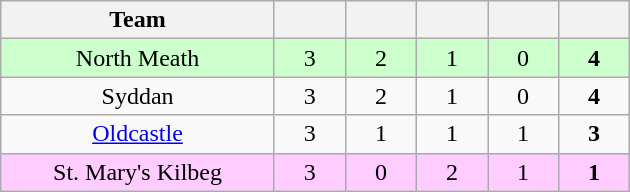<table class="wikitable" style="text-align:center">
<tr>
<th style="width:175px;">Team</th>
<th width="40"></th>
<th width="40"></th>
<th width="40"></th>
<th width="40"></th>
<th width="40"></th>
</tr>
<tr style="background:#cfc;">
<td>North Meath</td>
<td>3</td>
<td>2</td>
<td>1</td>
<td>0</td>
<td><strong>4</strong></td>
</tr>
<tr>
<td>Syddan</td>
<td>3</td>
<td>2</td>
<td>1</td>
<td>0</td>
<td><strong>4</strong></td>
</tr>
<tr>
<td><a href='#'>Oldcastle</a></td>
<td>3</td>
<td>1</td>
<td>1</td>
<td>1</td>
<td><strong>3</strong></td>
</tr>
<tr style="background:#fcf;">
<td>St. Mary's Kilbeg</td>
<td>3</td>
<td>0</td>
<td>2</td>
<td>1</td>
<td><strong>1</strong></td>
</tr>
</table>
